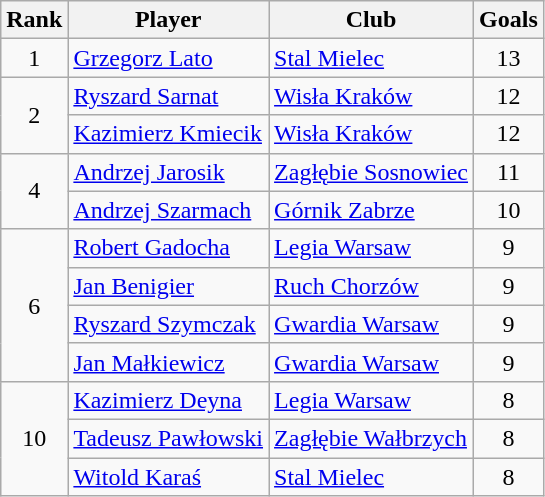<table class="wikitable" style="text-align:center">
<tr>
<th>Rank</th>
<th>Player</th>
<th>Club</th>
<th>Goals</th>
</tr>
<tr>
<td rowspan="1">1</td>
<td align="left"> <a href='#'>Grzegorz Lato</a></td>
<td align="left"><a href='#'>Stal Mielec</a></td>
<td>13</td>
</tr>
<tr>
<td rowspan="2">2</td>
<td align="left"> <a href='#'>Ryszard Sarnat</a></td>
<td align="left"><a href='#'>Wisła Kraków</a></td>
<td>12</td>
</tr>
<tr>
<td align="left"> <a href='#'>Kazimierz Kmiecik</a></td>
<td align="left"><a href='#'>Wisła Kraków</a></td>
<td>12</td>
</tr>
<tr>
<td rowspan="2">4</td>
<td align="left"> <a href='#'>Andrzej Jarosik</a></td>
<td align="left"><a href='#'>Zagłębie Sosnowiec</a></td>
<td>11</td>
</tr>
<tr>
<td align="left"> <a href='#'>Andrzej Szarmach</a></td>
<td align="left"><a href='#'>Górnik Zabrze</a></td>
<td>10</td>
</tr>
<tr>
<td rowspan="4">6</td>
<td align="left"> <a href='#'>Robert Gadocha</a></td>
<td align="left"><a href='#'>Legia Warsaw</a></td>
<td>9</td>
</tr>
<tr>
<td align="left"> <a href='#'>Jan Benigier</a></td>
<td align="left"><a href='#'>Ruch Chorzów</a></td>
<td>9</td>
</tr>
<tr>
<td align="left"> <a href='#'>Ryszard Szymczak</a></td>
<td align="left"><a href='#'>Gwardia Warsaw</a></td>
<td>9</td>
</tr>
<tr>
<td align="left"> <a href='#'>Jan Małkiewicz</a></td>
<td align="left"><a href='#'>Gwardia Warsaw</a></td>
<td>9</td>
</tr>
<tr>
<td rowspan="3">10</td>
<td align="left"> <a href='#'>Kazimierz Deyna</a></td>
<td align="left"><a href='#'>Legia Warsaw</a></td>
<td>8</td>
</tr>
<tr>
<td align="left"> <a href='#'>Tadeusz Pawłowski</a></td>
<td align="left"><a href='#'>Zagłębie Wałbrzych</a></td>
<td>8</td>
</tr>
<tr>
<td align="left"> <a href='#'>Witold Karaś</a></td>
<td align="left"><a href='#'>Stal Mielec</a></td>
<td>8</td>
</tr>
</table>
